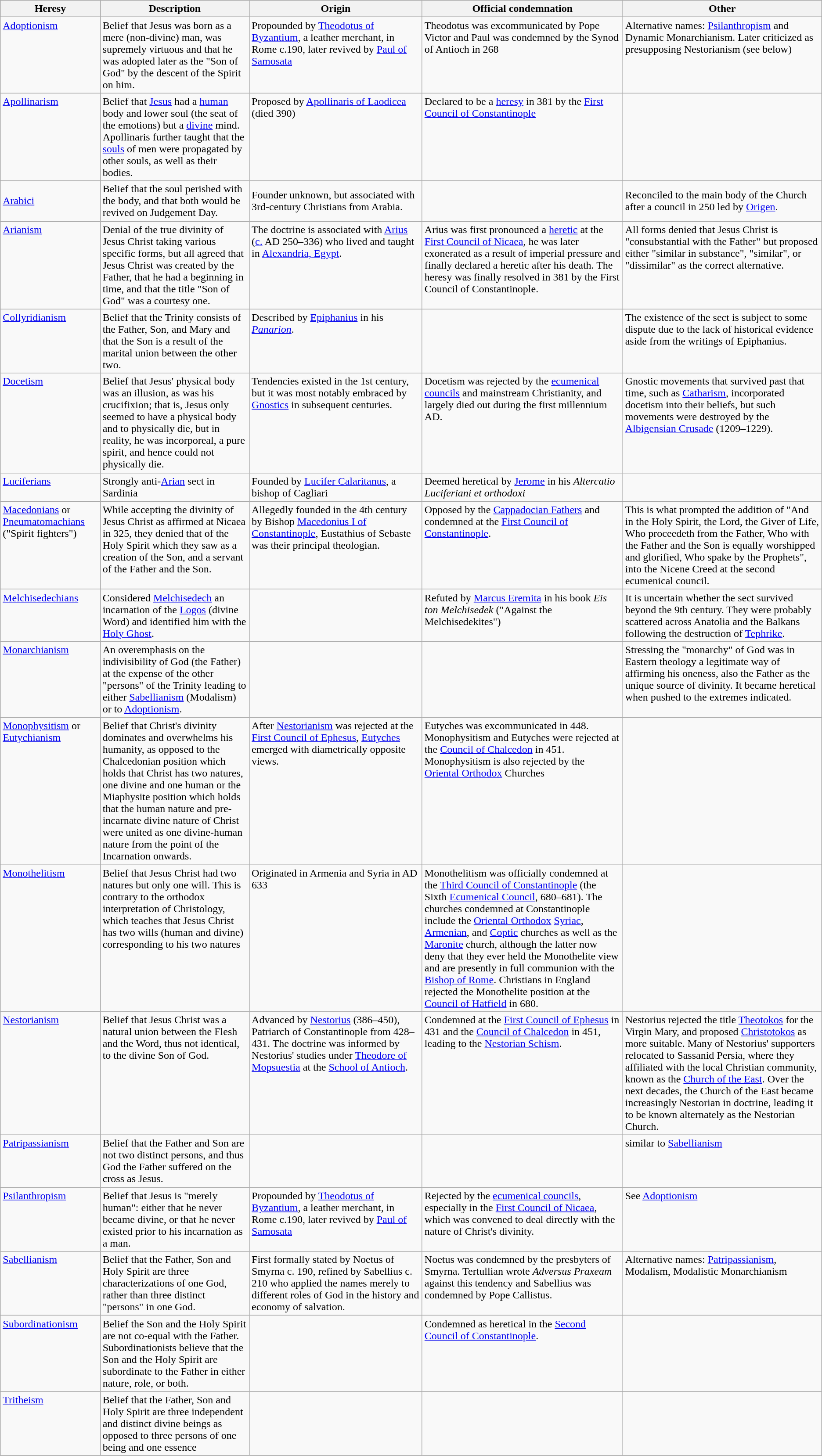<table class="wikitable">
<tr style="background:#ccc;">
<th style="width:150px;">Heresy</th>
<th style="width:250px;">Description</th>
<th style="width:300px;">Origin</th>
<th style="width:350px;">Official condemnation</th>
<th style="width:350px;">Other</th>
</tr>
<tr valign="top">
<td><a href='#'>Adoptionism</a></td>
<td>Belief that Jesus was born as a mere (non-divine) man, was supremely virtuous and that he was adopted later as the "Son of God" by the descent of the Spirit on him.</td>
<td>Propounded by <a href='#'>Theodotus of Byzantium</a>, a leather merchant, in Rome c.190, later revived by <a href='#'>Paul of Samosata</a></td>
<td>Theodotus was excommunicated by Pope Victor and Paul was condemned by the Synod of Antioch in 268</td>
<td>Alternative names: <a href='#'>Psilanthropism</a> and Dynamic Monarchianism. Later criticized as presupposing Nestorianism (see below)</td>
</tr>
<tr valign="top">
<td><a href='#'>Apollinarism</a></td>
<td>Belief that <a href='#'>Jesus</a> had a <a href='#'>human</a> body and lower soul (the seat of the emotions) but a <a href='#'>divine</a> mind. Apollinaris further taught that the <a href='#'>souls</a> of men were propagated by other souls, as well as their bodies.</td>
<td>Proposed by <a href='#'>Apollinaris of Laodicea</a> (died 390)</td>
<td>Declared to be a <a href='#'>heresy</a> in 381 by the <a href='#'>First Council of Constantinople</a></td>
<td></td>
</tr>
<tr>
<td><a href='#'>Arabici</a></td>
<td>Belief that the soul perished with the body, and that both would be revived on Judgement Day.</td>
<td>Founder unknown, but associated with 3rd-century Christians from Arabia.</td>
<td></td>
<td>Reconciled to the main body of the Church after a council in 250 led by <a href='#'>Origen</a>.</td>
</tr>
<tr valign="top">
<td><a href='#'>Arianism</a></td>
<td>Denial of the true divinity of Jesus Christ taking various specific forms, but all agreed that Jesus Christ was created by the Father, that he had a beginning in time, and that the title "Son of God" was a courtesy one.</td>
<td>The doctrine is associated with <a href='#'>Arius</a> (<a href='#'>c.</a> AD 250–336) who lived and taught in <a href='#'>Alexandria, Egypt</a>.</td>
<td>Arius was first pronounced a <a href='#'>heretic</a> at the <a href='#'>First Council of Nicaea</a>, he was later exonerated as a result of imperial pressure and finally declared a heretic after his death. The heresy was finally resolved in 381 by the First Council of Constantinople.</td>
<td>All forms denied that Jesus Christ is "consubstantial with the Father" but proposed either "similar in substance", "similar", or "dissimilar" as the correct alternative.</td>
</tr>
<tr valign="top">
<td><a href='#'>Collyridianism</a></td>
<td>Belief that the Trinity consists of the Father, Son, and Mary and that the Son is a result of the marital union between the other two.</td>
<td>Described by <a href='#'>Epiphanius</a> in his <em><a href='#'>Panarion</a></em>.</td>
<td></td>
<td>The existence of the sect is subject to some dispute due to the lack of historical evidence aside from the writings of Epiphanius.</td>
</tr>
<tr valign="top">
<td><a href='#'>Docetism</a></td>
<td>Belief that Jesus' physical body was an illusion, as was his crucifixion; that is, Jesus only seemed to have a physical body and to physically die, but in reality, he was incorporeal, a pure spirit, and hence could not physically die.</td>
<td>Tendencies existed in the 1st century, but it was most notably embraced by <a href='#'>Gnostics</a> in subsequent centuries.</td>
<td>Docetism was rejected by the <a href='#'>ecumenical councils</a> and mainstream Christianity, and largely died out during the first millennium AD.</td>
<td>Gnostic movements that survived past that time, such as <a href='#'>Catharism</a>, incorporated docetism into their beliefs, but such movements were destroyed by the <a href='#'>Albigensian Crusade</a> (1209–1229).</td>
</tr>
<tr valign="top">
<td><a href='#'>Luciferians</a></td>
<td>Strongly anti-<a href='#'>Arian</a> sect in Sardinia</td>
<td>Founded by <a href='#'>Lucifer Calaritanus</a>, a bishop of Cagliari</td>
<td>Deemed heretical by <a href='#'>Jerome</a> in his <em>Altercatio Luciferiani et orthodoxi</em></td>
<td></td>
</tr>
<tr valign="top">
<td><a href='#'>Macedonians</a> or <a href='#'>Pneumatomachians</a> ("Spirit fighters")</td>
<td>While accepting the divinity of Jesus Christ as affirmed at Nicaea in 325, they denied that of the Holy Spirit which they saw as a creation of the Son, and a servant of the Father and the Son.</td>
<td>Allegedly founded in the 4th century by Bishop <a href='#'>Macedonius I of Constantinople</a>, Eustathius of Sebaste was their principal theologian.</td>
<td>Opposed by the <a href='#'>Cappadocian Fathers</a> and condemned at the <a href='#'>First Council of Constantinople</a>.</td>
<td>This is what prompted the addition of "And in the Holy Spirit, the Lord, the Giver of Life, Who proceedeth from the Father, Who with the Father and the Son is equally worshipped and glorified, Who spake by the Prophets", into the Nicene Creed at the second ecumenical council.</td>
</tr>
<tr valign="top">
<td><a href='#'>Melchisedechians</a></td>
<td>Considered <a href='#'>Melchisedech</a> an incarnation of the <a href='#'>Logos</a> (divine Word) and identified him with the <a href='#'>Holy Ghost</a>.</td>
<td></td>
<td>Refuted by <a href='#'>Marcus Eremita</a> in his book <em>Eis ton Melchisedek</em> ("Against the Melchisedekites")</td>
<td>It is uncertain whether the sect survived beyond the 9th century. They were probably scattered across Anatolia and the Balkans following the destruction of <a href='#'>Tephrike</a>.</td>
</tr>
<tr valign="top">
<td><a href='#'>Monarchianism</a></td>
<td>An overemphasis on the indivisibility of God (the Father) at the expense of the other "persons" of the Trinity leading to either <a href='#'>Sabellianism</a> (Modalism) or to <a href='#'>Adoptionism</a>.</td>
<td></td>
<td></td>
<td>Stressing the "monarchy" of God was in Eastern theology a legitimate way of affirming his oneness, also the Father as the unique source of divinity. It became heretical when pushed to the extremes indicated.</td>
</tr>
<tr valign="top">
<td><a href='#'>Monophysitism</a> or <a href='#'>Eutychianism</a></td>
<td>Belief that Christ's divinity dominates and overwhelms his humanity, as opposed to the Chalcedonian position which holds that Christ has two natures, one divine and one human or the Miaphysite position which holds that the human nature and pre-incarnate divine nature of Christ were united as one divine-human nature from the point of the Incarnation onwards.</td>
<td>After <a href='#'>Nestorianism</a> was rejected at the <a href='#'>First Council of Ephesus</a>, <a href='#'>Eutyches</a> emerged with diametrically opposite views.</td>
<td>Eutyches was excommunicated in 448. Monophysitism and Eutyches were rejected at the <a href='#'>Council of Chalcedon</a> in 451. Monophysitism is also rejected by the <a href='#'>Oriental Orthodox</a> Churches</td>
<td></td>
</tr>
<tr valign="top">
<td><a href='#'>Monothelitism</a></td>
<td>Belief that Jesus Christ had two natures but only one will. This is contrary to the orthodox interpretation of Christology, which teaches that Jesus Christ has two wills (human and divine) corresponding to his two natures</td>
<td>Originated in Armenia and Syria in AD 633</td>
<td>Monothelitism was officially condemned at the <a href='#'>Third Council of Constantinople</a> (the Sixth <a href='#'>Ecumenical Council</a>, 680–681). The churches condemned at Constantinople include the <a href='#'>Oriental Orthodox</a> <a href='#'>Syriac</a>, <a href='#'>Armenian</a>, and <a href='#'>Coptic</a> churches as well as the <a href='#'>Maronite</a> church, although the latter now deny that they ever held the Monothelite view and are presently in full communion with the <a href='#'>Bishop of Rome</a>. Christians in England rejected the Monothelite position at the <a href='#'>Council of Hatfield</a> in 680.</td>
<td></td>
</tr>
<tr valign="top">
<td><a href='#'>Nestorianism</a></td>
<td>Belief that Jesus Christ was a natural union between the Flesh and the Word, thus not identical, to the divine Son of God.</td>
<td>Advanced by <a href='#'>Nestorius</a> (386–450), Patriarch of Constantinople from 428–431. The doctrine was informed by Nestorius' studies under <a href='#'>Theodore of Mopsuestia</a> at the <a href='#'>School of Antioch</a>.</td>
<td>Condemned at the <a href='#'>First Council of Ephesus</a> in 431 and the <a href='#'>Council of Chalcedon</a> in 451, leading to the <a href='#'>Nestorian Schism</a>.</td>
<td>Nestorius rejected the title <a href='#'>Theotokos</a> for the Virgin Mary, and proposed <a href='#'>Christotokos</a> as more suitable. Many of Nestorius' supporters relocated to Sassanid Persia, where they affiliated with the local Christian community, known as the <a href='#'>Church of the East</a>. Over the next decades, the Church of the East became increasingly Nestorian in doctrine, leading it to be known alternately as the Nestorian Church.</td>
</tr>
<tr valign="top">
<td><a href='#'>Patripassianism</a></td>
<td>Belief that the Father and Son are not two distinct persons, and thus God the Father suffered on the cross as Jesus.</td>
<td></td>
<td></td>
<td>similar to <a href='#'>Sabellianism</a></td>
</tr>
<tr valign="top">
<td><a href='#'>Psilanthropism</a></td>
<td>Belief that Jesus is "merely human": either that he never became divine, or that he never existed prior to his incarnation as a man.</td>
<td>Propounded by <a href='#'>Theodotus of Byzantium</a>, a leather merchant, in Rome c.190, later revived by <a href='#'>Paul of Samosata</a></td>
<td>Rejected by the <a href='#'>ecumenical councils</a>, especially in the <a href='#'>First Council of Nicaea</a>, which was convened to deal directly with the nature of Christ's divinity.</td>
<td>See <a href='#'>Adoptionism</a></td>
</tr>
<tr valign="top">
<td><a href='#'>Sabellianism</a></td>
<td>Belief that the Father, Son and Holy Spirit are three characterizations of one God, rather than three distinct "persons" in one God.</td>
<td>First formally stated by Noetus of Smyrna c. 190, refined by Sabellius c. 210 who applied the names merely to different roles of God in the history and economy of salvation.</td>
<td>Noetus was condemned by the presbyters of Smyrna. Tertullian wrote <em>Adversus Praxeam</em> against this tendency and Sabellius was condemned by Pope Callistus.</td>
<td>Alternative names: <a href='#'>Patripassianism</a>, Modalism, Modalistic Monarchianism</td>
</tr>
<tr valign="top">
<td><a href='#'>Subordinationism</a></td>
<td>Belief the Son and the Holy Spirit are not co-equal with the Father. Subordinationists believe that the Son and the Holy Spirit are subordinate to the Father in either nature, role, or both.</td>
<td></td>
<td>Condemned as heretical in the <a href='#'>Second Council of Constantinople</a>.</td>
</tr>
<tr valign="top">
<td><a href='#'>Tritheism</a></td>
<td>Belief that the Father, Son and Holy Spirit are three independent and distinct divine beings as opposed to three persons of one being and one essence</td>
<td></td>
<td></td>
<td></td>
</tr>
</table>
